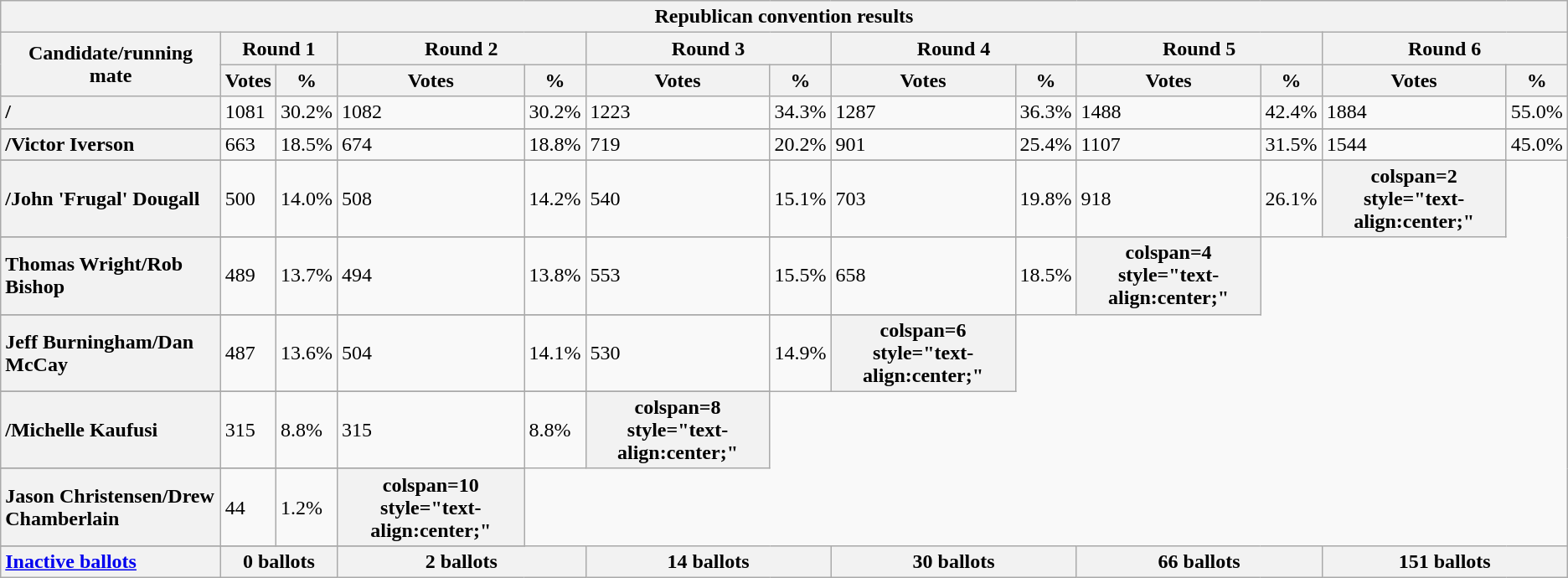<table class="wikitable sortable">
<tr>
<th colspan=" 13 ">Republican convention results</th>
</tr>
<tr style="background:#eee; text-align:center;">
<th rowspan=2 style="text-align:center;">Candidate/running mate</th>
<th colspan=2 style="text-align:center;">Round 1</th>
<th colspan=2 style="text-align:center;">Round 2</th>
<th colspan=2 style="text-align:center;">Round 3</th>
<th colspan=2 style="text-align:center;">Round 4</th>
<th colspan=2 style="text-align:center;">Round 5</th>
<th colspan=2 style="text-align:center;">Round 6</th>
</tr>
<tr>
<th>Votes</th>
<th>%</th>
<th>Votes</th>
<th>%</th>
<th>Votes</th>
<th>%</th>
<th>Votes</th>
<th>%</th>
<th>Votes</th>
<th>%</th>
<th>Votes</th>
<th>%</th>
</tr>
<tr>
<th scope="row" style="text-align:left;">/</th>
<td>1081</td>
<td>30.2%</td>
<td>1082</td>
<td>30.2%</td>
<td>1223</td>
<td>34.3%</td>
<td>1287</td>
<td>36.3%</td>
<td>1488</td>
<td>42.4%</td>
<td> 1884</td>
<td> 55.0%</td>
</tr>
<tr>
</tr>
<tr>
<th scope="row" style="text-align:left;">/Victor Iverson</th>
<td>663</td>
<td>18.5%</td>
<td>674</td>
<td>18.8%</td>
<td>719</td>
<td>20.2%</td>
<td>901</td>
<td>25.4%</td>
<td>1107</td>
<td>31.5%</td>
<td>1544</td>
<td>45.0%</td>
</tr>
<tr>
</tr>
<tr>
<th scope="row" style="text-align:left;">/John 'Frugal' Dougall</th>
<td>500</td>
<td>14.0%</td>
<td>508</td>
<td>14.2%</td>
<td>540</td>
<td>15.1%</td>
<td>703</td>
<td>19.8%</td>
<td>918</td>
<td>26.1%</td>
<th>colspan=2 style="text-align:center;" </th>
</tr>
<tr>
</tr>
<tr>
<th scope="row" style="text-align:left;">Thomas Wright/Rob Bishop</th>
<td>489</td>
<td>13.7%</td>
<td>494</td>
<td>13.8%</td>
<td>553</td>
<td>15.5%</td>
<td>658</td>
<td>18.5%</td>
<th>colspan=4 style="text-align:center;" </th>
</tr>
<tr>
</tr>
<tr>
<th scope="row" style="text-align:left;">Jeff Burningham/Dan McCay</th>
<td>487</td>
<td>13.6%</td>
<td>504</td>
<td>14.1%</td>
<td>530</td>
<td>14.9%</td>
<th>colspan=6 style="text-align:center;" </th>
</tr>
<tr>
</tr>
<tr>
<th scope="row" style="text-align:left;">/Michelle Kaufusi</th>
<td>315</td>
<td>8.8%</td>
<td>315</td>
<td>8.8%</td>
<th>colspan=8 style="text-align:center;" </th>
</tr>
<tr>
</tr>
<tr>
<th scope="row" style="text-align:left;">Jason Christensen/Drew Chamberlain</th>
<td>44</td>
<td>1.2%</td>
<th>colspan=10 style="text-align:center;" </th>
</tr>
<tr>
</tr>
<tr>
<th scope="row" style="text-align:left;"><a href='#'>Inactive ballots</a></th>
<th colspan="2">0 ballots</th>
<th colspan="2">2 ballots</th>
<th colspan="2">14 ballots</th>
<th colspan="2">30 ballots</th>
<th colspan="2">66 ballots</th>
<th colspan="2">151 ballots</th>
</tr>
</table>
